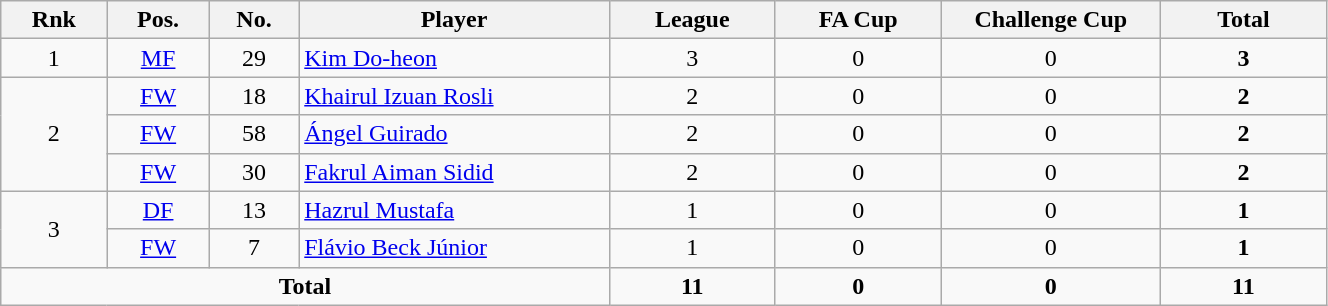<table class="wikitable" style="text-align:center; font-size:100%; width:70%;">
<tr>
<th width=5>Rnk</th>
<th width=5>Pos.</th>
<th width=5>No.</th>
<th width=100>Player</th>
<th width=50>League</th>
<th width=50>FA Cup</th>
<th width=50>Challenge Cup</th>
<th width=50>Total</th>
</tr>
<tr>
<td>1</td>
<td><a href='#'>MF</a></td>
<td>29</td>
<td align=left> <a href='#'>Kim Do-heon</a></td>
<td>3</td>
<td>0</td>
<td>0</td>
<td><strong>3</strong></td>
</tr>
<tr>
<td rowspan=3>2</td>
<td><a href='#'>FW</a></td>
<td>18</td>
<td align=left> <a href='#'>Khairul Izuan Rosli</a></td>
<td>2</td>
<td>0</td>
<td>0</td>
<td><strong>2</strong></td>
</tr>
<tr>
<td><a href='#'>FW</a></td>
<td>58</td>
<td align=left> <a href='#'>Ángel Guirado</a></td>
<td>2</td>
<td>0</td>
<td>0</td>
<td><strong>2</strong></td>
</tr>
<tr>
<td><a href='#'>FW</a></td>
<td>30</td>
<td align=left> <a href='#'>Fakrul Aiman Sidid</a></td>
<td>2</td>
<td>0</td>
<td>0</td>
<td><strong>2</strong></td>
</tr>
<tr>
<td rowspan=2>3</td>
<td><a href='#'>DF</a></td>
<td>13</td>
<td align=left> <a href='#'>Hazrul Mustafa</a></td>
<td>1</td>
<td>0</td>
<td>0</td>
<td><strong>1</strong></td>
</tr>
<tr>
<td><a href='#'>FW</a></td>
<td>7</td>
<td align=left> <a href='#'>Flávio Beck Júnior</a></td>
<td>1</td>
<td>0</td>
<td>0</td>
<td><strong>1</strong></td>
</tr>
<tr>
<td colspan=4><strong>Total</strong></td>
<td><strong>11</strong></td>
<td><strong>0</strong></td>
<td><strong>0</strong></td>
<td><strong>11</strong></td>
</tr>
</table>
